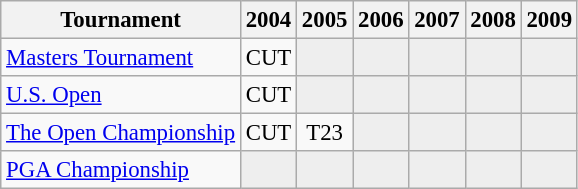<table class="wikitable" style="font-size:95%;text-align:center;">
<tr>
<th>Tournament</th>
<th>2004</th>
<th>2005</th>
<th>2006</th>
<th>2007</th>
<th>2008</th>
<th>2009</th>
</tr>
<tr>
<td align=left><a href='#'>Masters Tournament</a></td>
<td>CUT</td>
<td style="background:#eeeeee;"></td>
<td style="background:#eeeeee;"></td>
<td style="background:#eeeeee;"></td>
<td style="background:#eeeeee;"></td>
<td style="background:#eeeeee;"></td>
</tr>
<tr>
<td align=left><a href='#'>U.S. Open</a></td>
<td>CUT</td>
<td style="background:#eeeeee;"></td>
<td style="background:#eeeeee;"></td>
<td style="background:#eeeeee;"></td>
<td style="background:#eeeeee;"></td>
<td style="background:#eeeeee;"></td>
</tr>
<tr>
<td align=left><a href='#'>The Open Championship</a></td>
<td>CUT</td>
<td>T23</td>
<td style="background:#eeeeee;"></td>
<td style="background:#eeeeee;"></td>
<td style="background:#eeeeee;"></td>
<td style="background:#eeeeee;"></td>
</tr>
<tr>
<td align=left><a href='#'>PGA Championship</a></td>
<td style="background:#eeeeee;"></td>
<td style="background:#eeeeee;"></td>
<td style="background:#eeeeee;"></td>
<td style="background:#eeeeee;"></td>
<td style="background:#eeeeee;"></td>
<td style="background:#eeeeee;"></td>
</tr>
</table>
